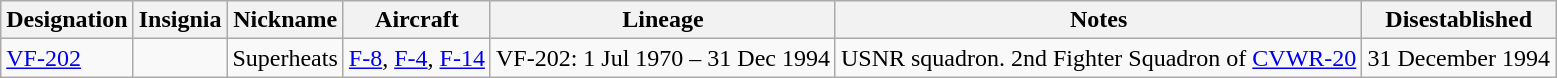<table class="wikitable">
<tr>
<th>Designation</th>
<th>Insignia</th>
<th>Nickname</th>
<th>Aircraft</th>
<th>Lineage</th>
<th>Notes</th>
<th>Disestablished</th>
</tr>
<tr>
<td><a href='#'>VF-202</a></td>
<td></td>
<td>Superheats</td>
<td><a href='#'>F-8</a>, <a href='#'>F-4</a>, <a href='#'>F-14</a></td>
<td style="white-space: nowrap;">VF-202: 1 Jul 1970 – 31 Dec 1994</td>
<td>USNR squadron. 2nd Fighter Squadron of <a href='#'>CVWR-20</a></td>
<td>31 December 1994</td>
</tr>
</table>
